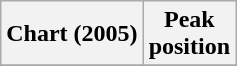<table class="wikitable sortable plainrowheaders" style="text-align:center">
<tr>
<th scope="col">Chart (2005)</th>
<th scope="col">Peak<br>position</th>
</tr>
<tr>
</tr>
</table>
